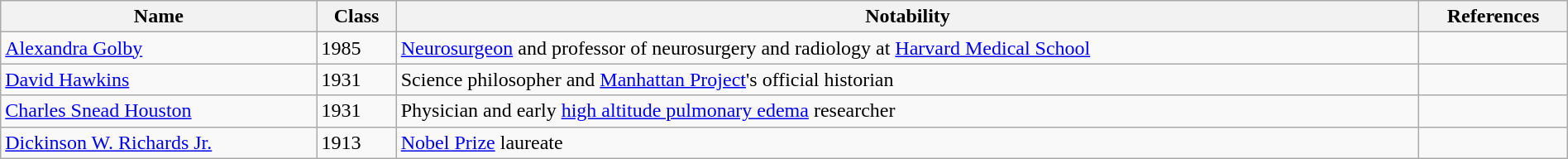<table class="wikitable sortable" style="width:100%;">
<tr>
<th>Name</th>
<th>Class</th>
<th>Notability</th>
<th>References</th>
</tr>
<tr>
<td><a href='#'>Alexandra Golby</a></td>
<td>1985</td>
<td><a href='#'>Neurosurgeon</a> and professor of neurosurgery and radiology at <a href='#'>Harvard Medical School</a></td>
<td></td>
</tr>
<tr>
<td><a href='#'>David Hawkins</a></td>
<td>1931</td>
<td>Science philosopher and <a href='#'>Manhattan Project</a>'s official historian</td>
<td></td>
</tr>
<tr>
<td><a href='#'>Charles Snead Houston</a></td>
<td>1931</td>
<td>Physician and early <a href='#'>high altitude pulmonary edema</a> researcher</td>
<td></td>
</tr>
<tr>
<td><a href='#'>Dickinson W. Richards Jr.</a></td>
<td>1913</td>
<td><a href='#'>Nobel Prize</a> laureate</td>
<td></td>
</tr>
</table>
